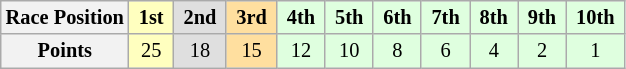<table class="wikitable" style="font-size:85%; text-align:center">
<tr>
<th>Race Position</th>
<td style="background:#ffffbf;"> <strong>1st</strong> </td>
<td style="background:#dfdfdf;"> <strong>2nd</strong> </td>
<td style="background:#ffdf9f;"> <strong>3rd</strong> </td>
<td style="background:#dfffdf;"> <strong>4th</strong> </td>
<td style="background:#dfffdf;"> <strong>5th</strong> </td>
<td style="background:#dfffdf;"> <strong>6th</strong> </td>
<td style="background:#dfffdf;"> <strong>7th</strong> </td>
<td style="background:#dfffdf;"> <strong>8th</strong> </td>
<td style="background:#dfffdf;"> <strong>9th</strong> </td>
<td style="background:#dfffdf;"> <strong>10th</strong> </td>
</tr>
<tr>
<th>Points</th>
<td style="background:#ffffbf;">25</td>
<td style="background:#dfdfdf;">18</td>
<td style="background:#ffdf9f;">15</td>
<td style="background:#dfffdf;">12</td>
<td style="background:#dfffdf;">10</td>
<td style="background:#dfffdf;">8</td>
<td style="background:#dfffdf;">6</td>
<td style="background:#dfffdf;">4</td>
<td style="background:#dfffdf;">2</td>
<td style="background:#dfffdf;">1</td>
</tr>
</table>
